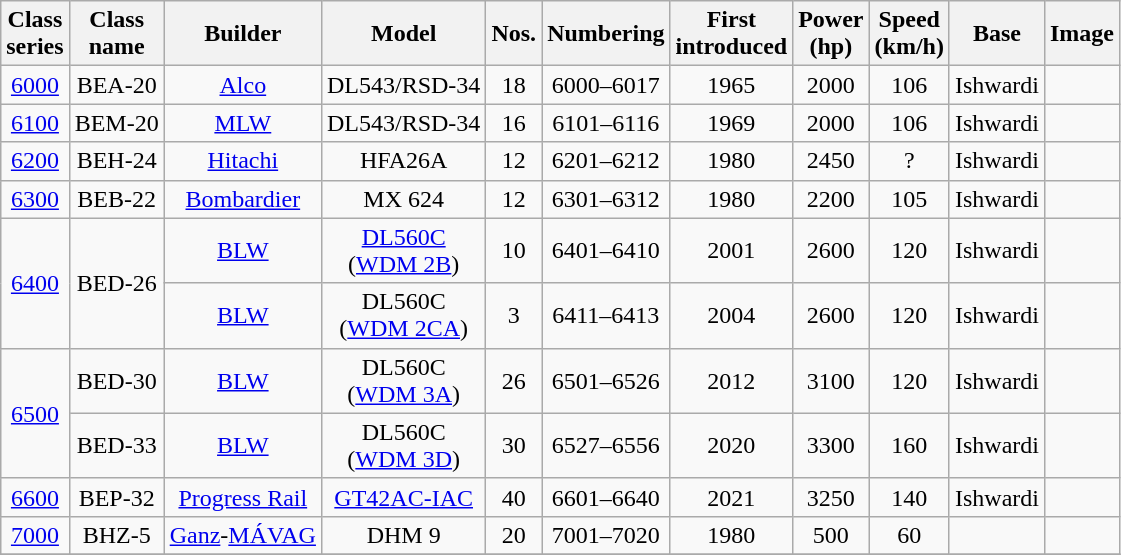<table class="wikitable sortable">
<tr>
<th>Class<br>series</th>
<th>Class<br>name</th>
<th>Builder</th>
<th>Model</th>
<th>Nos.</th>
<th>Numbering</th>
<th>First<br>introduced</th>
<th>Power<br>(hp)</th>
<th>Speed<br>(km/h)</th>
<th>Base</th>
<th>Image</th>
</tr>
<tr>
<td style="text-align: center;"><a href='#'>6000</a></td>
<td style="text-align: center;">BEA-20</td>
<td style="text-align: center;"><a href='#'>Alco</a></td>
<td style="text-align: center;">DL543/RSD-34</td>
<td style="text-align: center;">18</td>
<td style="text-align: center;">6000–6017</td>
<td style="text-align: center;">1965</td>
<td style="text-align: center;">2000</td>
<td style="text-align: center;">106</td>
<td style="text-align: center;">Ishwardi</td>
<td></td>
</tr>
<tr>
<td style="text-align: center;"><a href='#'>6100</a></td>
<td style="text-align: center;">BEM-20</td>
<td style="text-align: center;"><a href='#'>MLW</a></td>
<td style="text-align: center;">DL543/RSD-34</td>
<td style="text-align: center;">16</td>
<td style="text-align: center;">6101–6116</td>
<td style="text-align: center;">1969</td>
<td style="text-align: center;">2000</td>
<td style="text-align: center;">106</td>
<td style="text-align: center;">Ishwardi</td>
<td></td>
</tr>
<tr>
<td style="text-align: center;"><a href='#'>6200</a></td>
<td style="text-align: center;">BEH-24</td>
<td style="text-align: center;"><a href='#'>Hitachi</a></td>
<td style="text-align: center;">HFA26A</td>
<td style="text-align: center;">12</td>
<td style="text-align: center;">6201–6212</td>
<td style="text-align: center;">1980</td>
<td style="text-align: center;">2450</td>
<td style="text-align: center;">?</td>
<td style="text-align: center;">Ishwardi</td>
<td></td>
</tr>
<tr>
<td style="text-align: center;"><a href='#'>6300</a></td>
<td style="text-align: center;">BEB-22</td>
<td style="text-align: center;"><a href='#'>Bombardier</a></td>
<td style="text-align: center;">MX 624</td>
<td style="text-align: center;">12</td>
<td style="text-align: center;">6301–6312</td>
<td style="text-align: center;">1980</td>
<td style="text-align: center;">2200</td>
<td style="text-align: center;">105</td>
<td style="text-align: center;">Ishwardi</td>
<td></td>
</tr>
<tr>
<td rowspan="2" style="text-align: center;"><a href='#'>6400</a></td>
<td rowspan="2" style="text-align: center;">BED-26</td>
<td style="text-align: center;"><a href='#'>BLW</a></td>
<td style="text-align: center;"><a href='#'>DL560C</a><br>(<a href='#'>WDM 2B</a>)</td>
<td style="text-align: center;">10</td>
<td style="text-align: center;">6401–6410</td>
<td style="text-align: center;">2001</td>
<td style="text-align: center;">2600</td>
<td style="text-align: center;">120</td>
<td style="text-align: center;">Ishwardi</td>
<td></td>
</tr>
<tr>
<td style="text-align: center;"><a href='#'>BLW</a></td>
<td style="text-align: center;">DL560C<br>(<a href='#'>WDM 2CA</a>)</td>
<td style="text-align: center;">3</td>
<td style="text-align: center;">6411–6413</td>
<td style="text-align: center;">2004</td>
<td style="text-align: center;">2600</td>
<td style="text-align: center;">120</td>
<td style="text-align: center;">Ishwardi</td>
<td></td>
</tr>
<tr>
<td rowspan="2" style="text-align: center;"><a href='#'>6500</a></td>
<td style="text-align: center;">BED-30</td>
<td style="text-align: center;"><a href='#'>BLW</a></td>
<td style="text-align: center;">DL560C<br>(<a href='#'>WDM 3A</a>)</td>
<td style="text-align: center;">26</td>
<td style="text-align: center;">6501–6526</td>
<td style="text-align: center;">2012</td>
<td style="text-align: center;">3100</td>
<td style="text-align: center;">120</td>
<td style="text-align: center;">Ishwardi</td>
<td></td>
</tr>
<tr>
<td style="text-align: center;">BED-33</td>
<td style="text-align: center;"><a href='#'>BLW</a></td>
<td style="text-align: center;">DL560C <br>(<a href='#'>WDM 3D</a>)</td>
<td style="text-align: center;">30</td>
<td style="text-align: center;">6527–6556</td>
<td style="text-align: center;">2020</td>
<td style="text-align: center;">3300</td>
<td style="text-align: center;">160</td>
<td style="text-align: center;">Ishwardi</td>
<td></td>
</tr>
<tr>
<td style="text-align: center;"><a href='#'>6600</a></td>
<td style="text-align: center;">BEP-32</td>
<td style="text-align: center;"><a href='#'>Progress Rail</a></td>
<td style="text-align: center;"><a href='#'>GT42AC-IAC</a></td>
<td style="text-align: center;">40</td>
<td style="text-align: center;">6601–6640</td>
<td style="text-align: center;">2021</td>
<td style="text-align: center;">3250</td>
<td style="text-align: center;">140</td>
<td style="text-align: center;">Ishwardi</td>
<td></td>
</tr>
<tr>
<td style="text-align: center;"><a href='#'>7000</a></td>
<td style="text-align: center;">BHZ-5</td>
<td style="text-align: center;"><a href='#'>Ganz</a>-<a href='#'>MÁVAG</a></td>
<td style="text-align: center;">DHM 9</td>
<td style="text-align: center;">20</td>
<td style="text-align: center;">7001–7020</td>
<td style="text-align: center;">1980</td>
<td style="text-align: center;">500</td>
<td style="text-align: center;">60</td>
<td style="text-align: center;"></td>
<td></td>
</tr>
<tr>
</tr>
</table>
